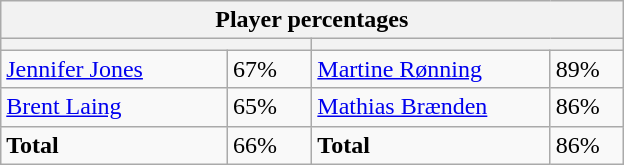<table class="wikitable">
<tr>
<th colspan=4 width=400>Player percentages</th>
</tr>
<tr>
<th colspan=2 width=200 style="white-space:nowrap;"></th>
<th colspan=2 width=200 style="white-space:nowrap;"></th>
</tr>
<tr>
<td><a href='#'>Jennifer Jones</a></td>
<td>67%</td>
<td><a href='#'>Martine Rønning</a></td>
<td>89%</td>
</tr>
<tr>
<td><a href='#'>Brent Laing</a></td>
<td>65%</td>
<td><a href='#'>Mathias Brænden</a></td>
<td>86%</td>
</tr>
<tr>
<td><strong>Total</strong></td>
<td>66%</td>
<td><strong>Total</strong></td>
<td>86%</td>
</tr>
</table>
